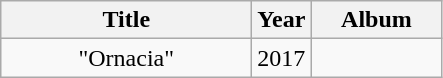<table class="wikitable plainrowheaders" style="text-align:center;">
<tr>
<th scope="col" style="width: 10em; class="unsortable">Title</th>
<th scope="col">Year</th>
<th scope="col" style="width: 05em">Album</th>
</tr>
<tr>
<td scope="row">"Ornacia"</td>
<td>2017</td>
<td></td>
</tr>
</table>
